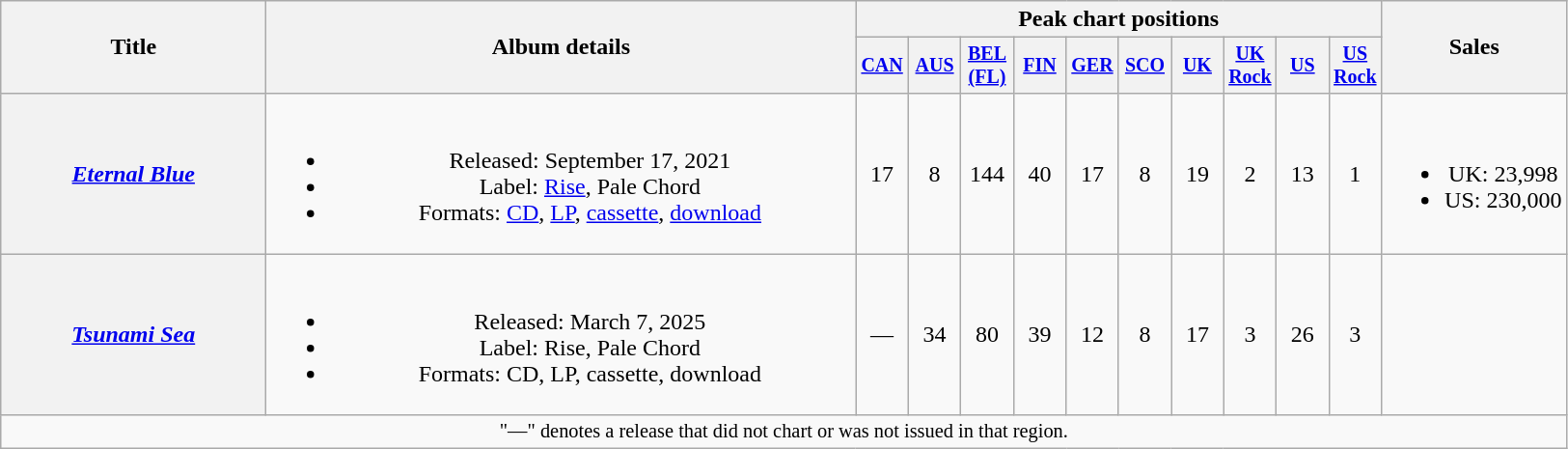<table class="wikitable plainrowheaders" style="text-align:center;">
<tr>
<th scope="col" rowspan="2" style="width:11em;">Title</th>
<th scope="col" rowspan="2" style="width:25em;">Album details</th>
<th scope="col" colspan="10">Peak chart positions</th>
<th scope="col" rowspan="2">Sales</th>
</tr>
<tr style="font-size:smaller">
<th scope="col" style="width:30px;"><a href='#'>CAN</a><br></th>
<th scope="col" style="width:30px;"><a href='#'>AUS</a><br></th>
<th scope="col" style="width:30px;"><a href='#'>BEL<br>(FL)</a><br></th>
<th scope="col" style="width:30px;"><a href='#'>FIN</a><br></th>
<th scope="col" style="width:30px;"><a href='#'>GER</a><br></th>
<th scope="col" style="width:30px;"><a href='#'>SCO</a><br></th>
<th scope="col" style="width:30px;"><a href='#'>UK</a><br></th>
<th scope="col" style="width:30px;"><a href='#'>UK Rock</a><br></th>
<th scope="col" style="width:30px;"><a href='#'>US</a><br></th>
<th scope="col" style="width:30px;"><a href='#'>US Rock</a><br></th>
</tr>
<tr>
<th scope="row"><em><a href='#'>Eternal Blue</a></em></th>
<td><br><ul><li>Released: September 17, 2021</li><li>Label: <a href='#'>Rise</a>, Pale Chord</li><li>Formats: <a href='#'>CD</a>, <a href='#'>LP</a>, <a href='#'>cassette</a>, <a href='#'>download</a></li></ul></td>
<td>17</td>
<td>8</td>
<td>144</td>
<td>40</td>
<td>17</td>
<td>8</td>
<td>19</td>
<td>2</td>
<td>13</td>
<td>1</td>
<td><br><ul><li>UK: 23,998</li><li>US: 230,000</li></ul></td>
</tr>
<tr>
<th scope="row"><em><a href='#'>Tsunami Sea</a></em></th>
<td><br><ul><li>Released: March 7, 2025</li><li>Label: Rise, Pale Chord</li><li>Formats: CD, LP, cassette, download</li></ul></td>
<td>—</td>
<td>34</td>
<td>80</td>
<td>39</td>
<td>12</td>
<td>8</td>
<td>17</td>
<td>3</td>
<td>26</td>
<td>3</td>
<td></td>
</tr>
<tr>
<td align="center" colspan="13" style="font-size: 85%">"—" denotes a release that did not chart or was not issued in that region.</td>
</tr>
</table>
